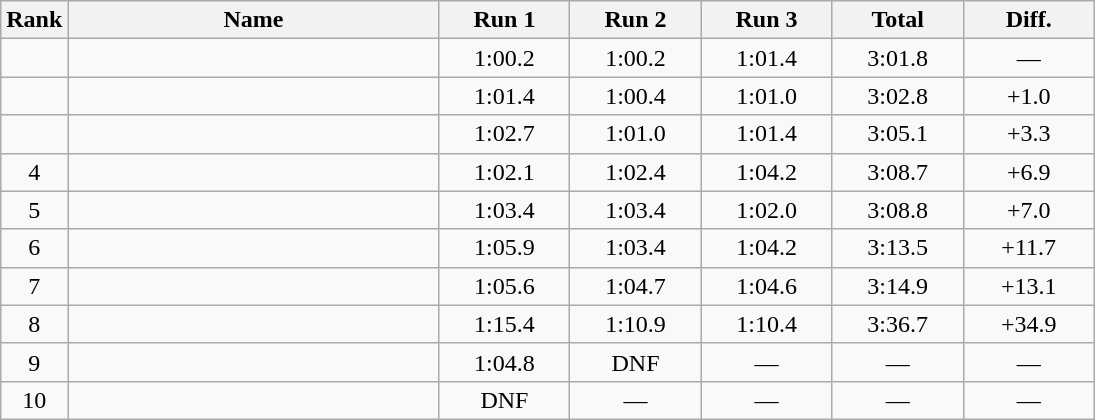<table class="wikitable" style="text-align:center">
<tr>
<th>Rank</th>
<th style="width:15em">Name</th>
<th style="width:5em">Run 1</th>
<th style="width:5em">Run 2</th>
<th style="width:5em">Run 3</th>
<th style="width:5em">Total</th>
<th style="width:5em">Diff.</th>
</tr>
<tr>
<td></td>
<td align=left></td>
<td>1:00.2</td>
<td>1:00.2</td>
<td>1:01.4</td>
<td>3:01.8</td>
<td>—</td>
</tr>
<tr>
<td></td>
<td align=left></td>
<td>1:01.4</td>
<td>1:00.4</td>
<td>1:01.0</td>
<td>3:02.8</td>
<td>+1.0</td>
</tr>
<tr>
<td></td>
<td align=left></td>
<td>1:02.7</td>
<td>1:01.0</td>
<td>1:01.4</td>
<td>3:05.1</td>
<td>+3.3</td>
</tr>
<tr>
<td>4</td>
<td align=left></td>
<td>1:02.1</td>
<td>1:02.4</td>
<td>1:04.2</td>
<td>3:08.7</td>
<td>+6.9</td>
</tr>
<tr>
<td>5</td>
<td align=left></td>
<td>1:03.4</td>
<td>1:03.4</td>
<td>1:02.0</td>
<td>3:08.8</td>
<td>+7.0</td>
</tr>
<tr>
<td>6</td>
<td align=left></td>
<td>1:05.9</td>
<td>1:03.4</td>
<td>1:04.2</td>
<td>3:13.5</td>
<td>+11.7</td>
</tr>
<tr>
<td>7</td>
<td align=left></td>
<td>1:05.6</td>
<td>1:04.7</td>
<td>1:04.6</td>
<td>3:14.9</td>
<td>+13.1</td>
</tr>
<tr>
<td>8</td>
<td align=left></td>
<td>1:15.4</td>
<td>1:10.9</td>
<td>1:10.4</td>
<td>3:36.7</td>
<td>+34.9</td>
</tr>
<tr>
<td>9</td>
<td align=left></td>
<td>1:04.8</td>
<td>DNF</td>
<td>—</td>
<td>—</td>
<td>—</td>
</tr>
<tr>
<td>10</td>
<td align=left></td>
<td>DNF</td>
<td>—</td>
<td>—</td>
<td>—</td>
<td>—</td>
</tr>
</table>
